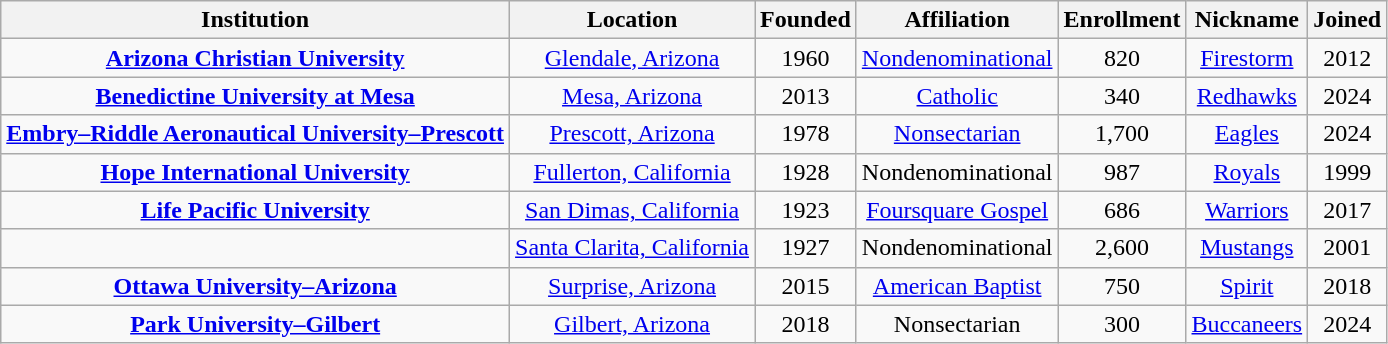<table class="wikitable sortable" style="text-align:center">
<tr>
<th>Institution</th>
<th>Location</th>
<th>Founded</th>
<th>Affiliation</th>
<th>Enrollment</th>
<th>Nickname</th>
<th>Joined</th>
</tr>
<tr>
<td><strong><a href='#'>Arizona Christian University</a></strong></td>
<td><a href='#'>Glendale, Arizona</a></td>
<td>1960</td>
<td><a href='#'>Nondenominational</a></td>
<td>820</td>
<td><a href='#'>Firestorm</a></td>
<td>2012</td>
</tr>
<tr>
<td><strong><a href='#'>Benedictine University at Mesa</a></strong></td>
<td><a href='#'>Mesa, Arizona</a></td>
<td>2013</td>
<td><a href='#'>Catholic</a><br></td>
<td>340</td>
<td><a href='#'>Redhawks</a></td>
<td>2024</td>
</tr>
<tr>
<td><strong><a href='#'>Embry–Riddle Aeronautical University–Prescott</a></strong></td>
<td><a href='#'>Prescott, Arizona</a></td>
<td>1978</td>
<td><a href='#'>Nonsectarian</a></td>
<td>1,700</td>
<td><a href='#'>Eagles</a></td>
<td>2024</td>
</tr>
<tr>
<td><strong><a href='#'>Hope International University</a></strong></td>
<td><a href='#'>Fullerton, California</a></td>
<td>1928</td>
<td>Nondenominational</td>
<td>987</td>
<td><a href='#'>Royals</a></td>
<td>1999</td>
</tr>
<tr>
<td><strong><a href='#'>Life Pacific University</a></strong></td>
<td><a href='#'>San Dimas, California</a></td>
<td>1923</td>
<td><a href='#'>Foursquare Gospel</a></td>
<td>686</td>
<td><a href='#'>Warriors</a></td>
<td>2017</td>
</tr>
<tr>
<td></td>
<td><a href='#'>Santa Clarita, California</a></td>
<td>1927</td>
<td>Nondenominational</td>
<td>2,600</td>
<td><a href='#'>Mustangs</a></td>
<td>2001</td>
</tr>
<tr>
<td><strong><a href='#'>Ottawa University–Arizona</a></strong></td>
<td><a href='#'>Surprise, Arizona</a></td>
<td>2015</td>
<td><a href='#'>American Baptist</a></td>
<td>750</td>
<td><a href='#'>Spirit</a></td>
<td>2018</td>
</tr>
<tr>
<td><strong><a href='#'>Park University–Gilbert</a></strong></td>
<td><a href='#'>Gilbert, Arizona</a></td>
<td>2018</td>
<td>Nonsectarian</td>
<td>300</td>
<td><a href='#'>Buccaneers</a></td>
<td>2024</td>
</tr>
</table>
